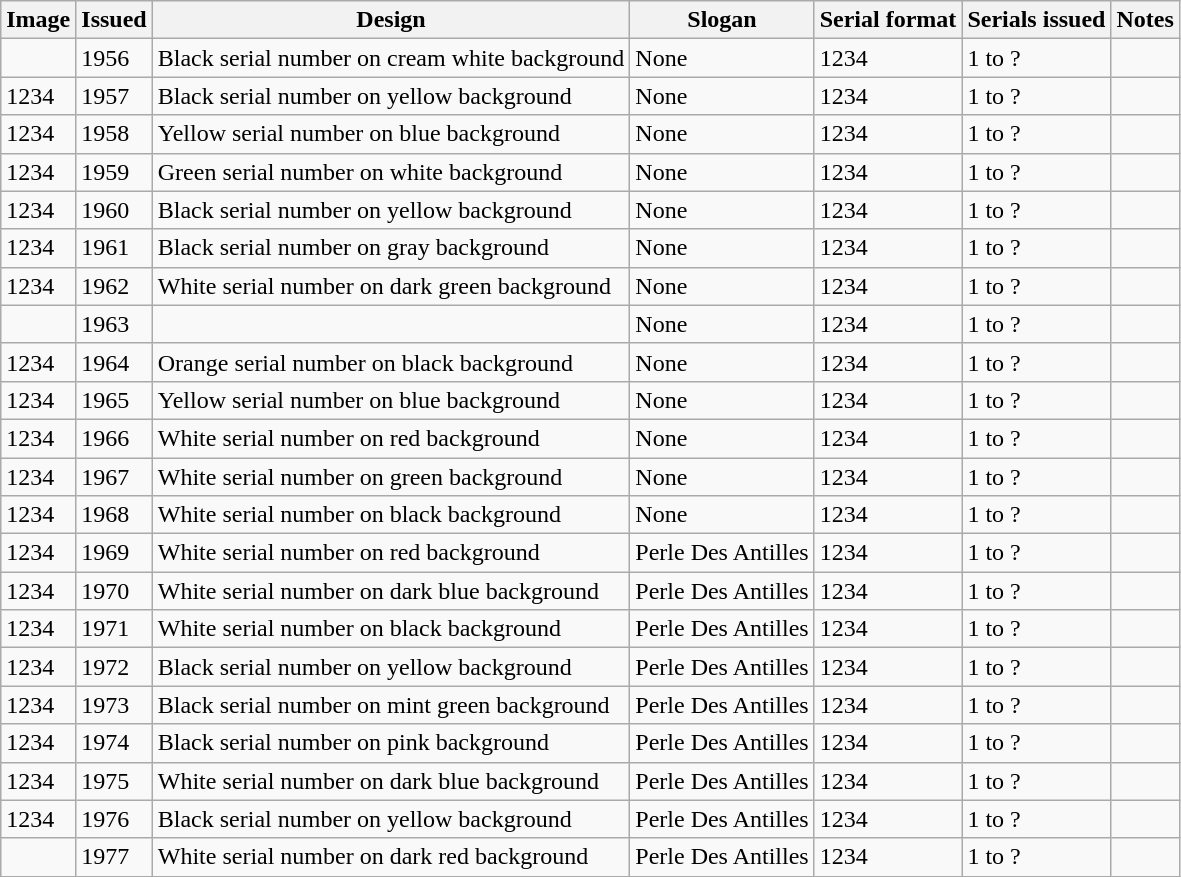<table class="wikitable">
<tr>
<th>Image</th>
<th>Issued</th>
<th>Design</th>
<th>Slogan</th>
<th>Serial format</th>
<th>Serials issued</th>
<th>Notes</th>
</tr>
<tr>
<td></td>
<td>1956</td>
<td>Black serial number on cream white background</td>
<td>None</td>
<td>1234</td>
<td>1 to ?</td>
<td></td>
</tr>
<tr>
<td><div>1234</div></td>
<td>1957</td>
<td>Black serial number on yellow background</td>
<td>None</td>
<td>1234</td>
<td>1 to ?</td>
<td></td>
</tr>
<tr>
<td><div>1234</div></td>
<td>1958</td>
<td>Yellow serial number on blue background</td>
<td>None</td>
<td>1234</td>
<td>1 to ?</td>
<td></td>
</tr>
<tr>
<td><div>1234</div></td>
<td>1959</td>
<td>Green serial number on white background</td>
<td>None</td>
<td>1234</td>
<td>1 to ?</td>
<td></td>
</tr>
<tr>
<td><div>1234</div></td>
<td>1960</td>
<td>Black serial number on yellow background</td>
<td>None</td>
<td>1234</td>
<td>1 to ?</td>
<td></td>
</tr>
<tr>
<td><div>1234</div></td>
<td>1961</td>
<td>Black serial number on gray background</td>
<td>None</td>
<td>1234</td>
<td>1 to ?</td>
<td></td>
</tr>
<tr>
<td><div>1234</div></td>
<td>1962</td>
<td>White serial number on dark green background</td>
<td>None</td>
<td>1234</td>
<td>1 to ?</td>
<td></td>
</tr>
<tr>
<td></td>
<td>1963</td>
<td></td>
<td>None</td>
<td>1234</td>
<td>1 to ?</td>
<td></td>
</tr>
<tr>
<td><div>1234</div></td>
<td>1964</td>
<td>Orange serial number on black background</td>
<td>None</td>
<td>1234</td>
<td>1 to ?</td>
<td></td>
</tr>
<tr>
<td><div>1234</div></td>
<td>1965</td>
<td>Yellow serial number on blue background</td>
<td>None</td>
<td>1234</td>
<td>1 to ?</td>
<td></td>
</tr>
<tr>
<td><div>1234</div></td>
<td>1966</td>
<td>White serial number on red background</td>
<td>None</td>
<td>1234</td>
<td>1 to ?</td>
<td></td>
</tr>
<tr>
<td><div>1234</div></td>
<td>1967</td>
<td>White serial number on green background</td>
<td>None</td>
<td>1234</td>
<td>1 to ?</td>
<td></td>
</tr>
<tr>
<td><div>1234</div></td>
<td>1968</td>
<td>White serial number on black background</td>
<td>None</td>
<td>1234</td>
<td>1 to ?</td>
<td></td>
</tr>
<tr>
<td><div>1234</div></td>
<td>1969</td>
<td>White serial number on red background</td>
<td>Perle Des Antilles</td>
<td>1234</td>
<td>1 to ?</td>
<td></td>
</tr>
<tr>
<td><div>1234</div></td>
<td>1970</td>
<td>White serial number on dark blue background</td>
<td>Perle Des Antilles</td>
<td>1234</td>
<td>1 to ?</td>
<td></td>
</tr>
<tr>
<td><div>1234</div></td>
<td>1971</td>
<td>White serial number on black background</td>
<td>Perle Des Antilles</td>
<td>1234</td>
<td>1 to ?</td>
<td></td>
</tr>
<tr>
<td><div>1234</div></td>
<td>1972</td>
<td>Black serial number on yellow background</td>
<td>Perle Des Antilles</td>
<td>1234</td>
<td>1 to ?</td>
<td></td>
</tr>
<tr>
<td><div>1234</div></td>
<td>1973</td>
<td>Black serial number on mint green background</td>
<td>Perle Des Antilles</td>
<td>1234</td>
<td>1 to ?</td>
<td></td>
</tr>
<tr>
<td><div>1234</div></td>
<td>1974</td>
<td>Black serial number on pink background</td>
<td>Perle Des Antilles</td>
<td>1234</td>
<td>1 to ?</td>
<td></td>
</tr>
<tr>
<td><div>1234</div></td>
<td>1975</td>
<td>White serial number on dark blue background</td>
<td>Perle Des Antilles</td>
<td>1234</td>
<td>1 to ?</td>
<td></td>
</tr>
<tr>
<td><div>1234</div></td>
<td>1976</td>
<td>Black serial number on yellow background</td>
<td>Perle Des Antilles</td>
<td>1234</td>
<td>1 to ?</td>
<td></td>
</tr>
<tr>
<td></td>
<td>1977</td>
<td>White serial number on dark red background</td>
<td>Perle Des Antilles</td>
<td>1234</td>
<td>1 to ?</td>
<td></td>
</tr>
</table>
